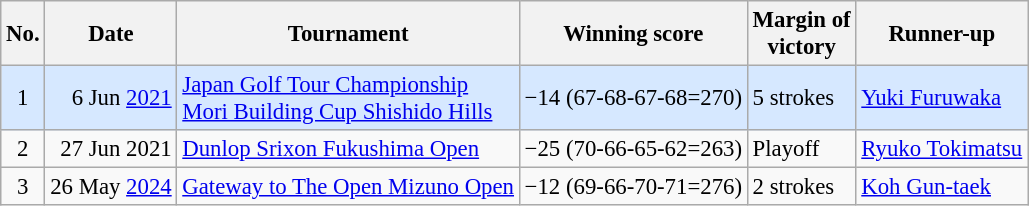<table class="wikitable" style="font-size:95%;">
<tr>
<th>No.</th>
<th>Date</th>
<th>Tournament</th>
<th>Winning score</th>
<th>Margin of<br>victory</th>
<th>Runner-up</th>
</tr>
<tr style="background:#D6E8FF;">
<td align=center>1</td>
<td align=right>6 Jun <a href='#'>2021</a></td>
<td><a href='#'>Japan Golf Tour Championship<br>Mori Building Cup Shishido Hills</a></td>
<td>−14 (67-68-67-68=270)</td>
<td>5 strokes</td>
<td> <a href='#'>Yuki Furuwaka</a></td>
</tr>
<tr>
<td align=center>2</td>
<td align=right>27 Jun 2021</td>
<td><a href='#'>Dunlop Srixon Fukushima Open</a></td>
<td>−25 (70-66-65-62=263)</td>
<td>Playoff</td>
<td> <a href='#'>Ryuko Tokimatsu</a></td>
</tr>
<tr>
<td align=center>3</td>
<td align=right>26 May <a href='#'>2024</a></td>
<td><a href='#'>Gateway to The Open Mizuno Open</a></td>
<td>−12 (69-66-70-71=276)</td>
<td>2 strokes</td>
<td> <a href='#'>Koh Gun-taek</a></td>
</tr>
</table>
